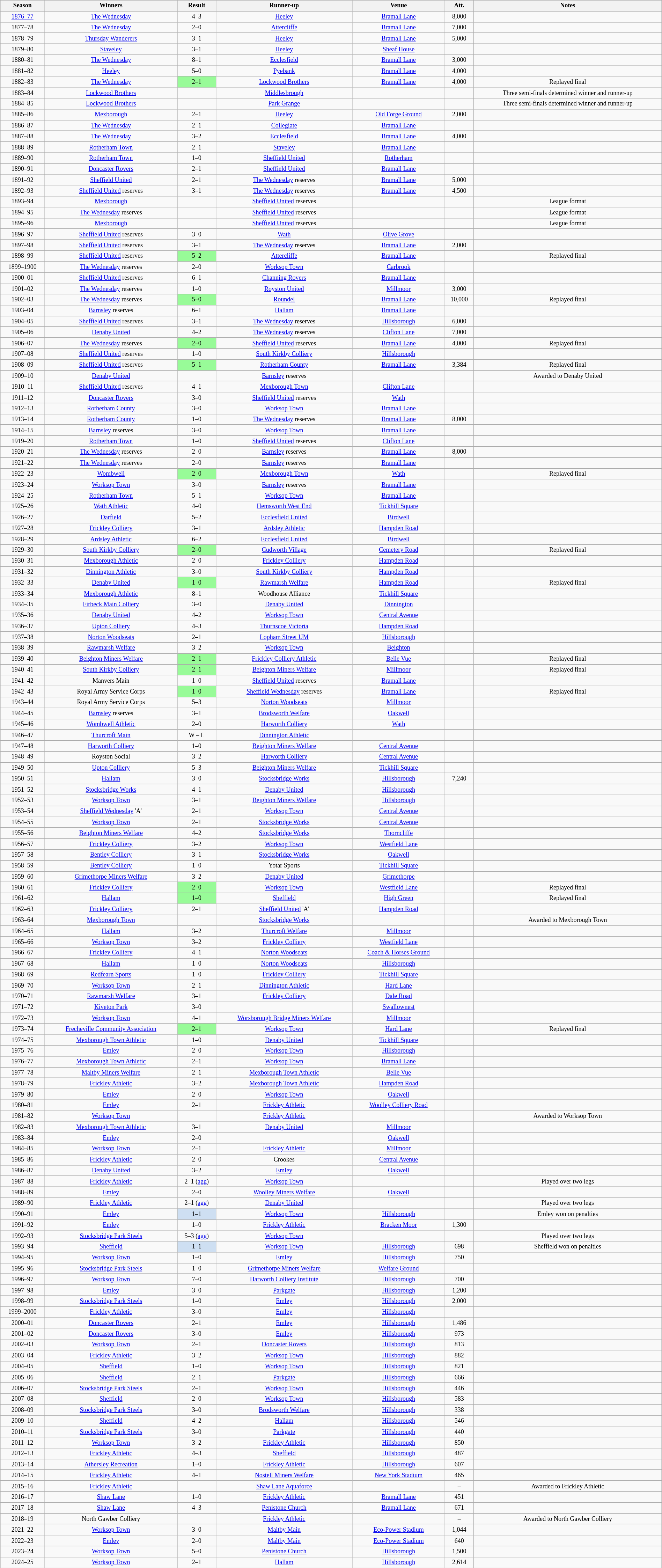<table class="wikitable" style="text-align: center; width: 100%; font-size: 12px">
<tr>
<th>Season</th>
<th>Winners</th>
<th>Result</th>
<th>Runner-up</th>
<th>Venue</th>
<th>Att.</th>
<th>Notes</th>
</tr>
<tr>
<td><a href='#'>1876–77</a></td>
<td><a href='#'>The Wednesday</a></td>
<td>4–3</td>
<td><a href='#'>Heeley</a></td>
<td><a href='#'>Bramall Lane</a></td>
<td>8,000</td>
<td></td>
</tr>
<tr>
<td>1877–78</td>
<td><a href='#'>The Wednesday</a></td>
<td>2–0</td>
<td><a href='#'>Attercliffe</a></td>
<td><a href='#'>Bramall Lane</a></td>
<td>7,000</td>
<td></td>
</tr>
<tr>
<td>1878–79</td>
<td><a href='#'>Thursday Wanderers</a></td>
<td>3–1</td>
<td><a href='#'>Heeley</a></td>
<td><a href='#'>Bramall Lane</a></td>
<td>5,000</td>
<td></td>
</tr>
<tr>
<td>1879–80</td>
<td><a href='#'>Staveley</a></td>
<td>3–1</td>
<td><a href='#'>Heeley</a></td>
<td><a href='#'>Sheaf House</a></td>
<td></td>
<td></td>
</tr>
<tr>
<td>1880–81</td>
<td><a href='#'>The Wednesday</a></td>
<td>8–1</td>
<td><a href='#'>Ecclesfield</a></td>
<td><a href='#'>Bramall Lane</a></td>
<td>3,000</td>
<td></td>
</tr>
<tr>
<td>1881–82</td>
<td><a href='#'>Heeley</a></td>
<td>5–0</td>
<td><a href='#'>Pyebank</a></td>
<td><a href='#'>Bramall Lane</a></td>
<td>4,000</td>
<td></td>
</tr>
<tr>
<td>1882–83</td>
<td><a href='#'>The Wednesday</a></td>
<td style="background-color:#98FB98">2–1</td>
<td><a href='#'>Lockwood Brothers</a></td>
<td><a href='#'>Bramall Lane</a></td>
<td>4,000</td>
<td>Replayed final</td>
</tr>
<tr>
<td>1883–84</td>
<td><a href='#'>Lockwood Brothers</a></td>
<td></td>
<td><a href='#'>Middlesbrough</a></td>
<td></td>
<td></td>
<td>Three semi-finals determined winner and runner-up</td>
</tr>
<tr>
<td>1884–85</td>
<td><a href='#'>Lockwood Brothers</a></td>
<td></td>
<td><a href='#'>Park Grange</a></td>
<td></td>
<td></td>
<td>Three semi-finals determined winner and runner-up</td>
</tr>
<tr>
<td>1885–86</td>
<td><a href='#'>Mexborough</a></td>
<td>2–1</td>
<td><a href='#'>Heeley</a></td>
<td><a href='#'>Old Forge Ground</a></td>
<td>2,000</td>
<td></td>
</tr>
<tr>
<td>1886–87</td>
<td><a href='#'>The Wednesday</a></td>
<td>2–1</td>
<td><a href='#'>Collegiate</a></td>
<td><a href='#'>Bramall Lane</a></td>
<td></td>
<td></td>
</tr>
<tr>
<td>1887–88</td>
<td><a href='#'>The Wednesday</a></td>
<td>3–2</td>
<td><a href='#'>Ecclesfield</a></td>
<td><a href='#'>Bramall Lane</a></td>
<td>4,000</td>
<td></td>
</tr>
<tr>
<td>1888–89</td>
<td><a href='#'>Rotherham Town</a></td>
<td>2–1</td>
<td><a href='#'>Staveley</a></td>
<td><a href='#'>Bramall Lane</a></td>
<td></td>
<td></td>
</tr>
<tr>
<td>1889–90</td>
<td><a href='#'>Rotherham Town</a></td>
<td>1–0</td>
<td><a href='#'>Sheffield United</a></td>
<td><a href='#'>Rotherham</a></td>
<td></td>
<td></td>
</tr>
<tr>
<td>1890–91</td>
<td><a href='#'>Doncaster Rovers</a></td>
<td>2–1</td>
<td><a href='#'>Sheffield United</a></td>
<td><a href='#'>Bramall Lane</a></td>
<td></td>
<td></td>
</tr>
<tr>
<td>1891–92</td>
<td><a href='#'>Sheffield United</a></td>
<td>2–1</td>
<td><a href='#'>The Wednesday</a> reserves</td>
<td><a href='#'>Bramall Lane</a></td>
<td>5,000</td>
<td></td>
</tr>
<tr>
<td>1892–93</td>
<td><a href='#'>Sheffield United</a> reserves</td>
<td>3–1</td>
<td><a href='#'>The Wednesday</a> reserves</td>
<td><a href='#'>Bramall Lane</a></td>
<td>4,500</td>
<td></td>
</tr>
<tr>
<td>1893–94</td>
<td><a href='#'>Mexborough</a></td>
<td></td>
<td><a href='#'>Sheffield United</a> reserves</td>
<td></td>
<td></td>
<td>League format</td>
</tr>
<tr>
<td>1894–95</td>
<td><a href='#'>The Wednesday</a> reserves</td>
<td></td>
<td><a href='#'>Sheffield United</a> reserves</td>
<td></td>
<td></td>
<td>League format</td>
</tr>
<tr>
<td>1895–96</td>
<td><a href='#'>Mexborough</a></td>
<td></td>
<td><a href='#'>Sheffield United</a> reserves</td>
<td></td>
<td></td>
<td>League format</td>
</tr>
<tr>
<td>1896–97</td>
<td><a href='#'>Sheffield United</a> reserves</td>
<td>3–0</td>
<td><a href='#'>Wath</a></td>
<td><a href='#'>Olive Grove</a></td>
<td></td>
<td></td>
</tr>
<tr>
<td>1897–98</td>
<td><a href='#'>Sheffield United</a> reserves</td>
<td>3–1</td>
<td><a href='#'>The Wednesday</a> reserves</td>
<td><a href='#'>Bramall Lane</a></td>
<td>2,000</td>
<td></td>
</tr>
<tr>
<td>1898–99</td>
<td><a href='#'>Sheffield United</a> reserves</td>
<td style="background-color:#98FB98">5–2</td>
<td><a href='#'>Attercliffe</a></td>
<td><a href='#'>Bramall Lane</a></td>
<td></td>
<td>Replayed final</td>
</tr>
<tr>
<td>1899–1900</td>
<td><a href='#'>The Wednesday</a> reserves</td>
<td>2–0</td>
<td><a href='#'>Worksop Town</a></td>
<td><a href='#'>Carbrook</a></td>
<td></td>
<td></td>
</tr>
<tr>
<td>1900–01</td>
<td><a href='#'>Sheffield United</a> reserves</td>
<td>6–1</td>
<td><a href='#'>Channing Rovers</a></td>
<td><a href='#'>Bramall Lane</a></td>
<td></td>
<td></td>
</tr>
<tr>
<td>1901–02</td>
<td><a href='#'>The Wednesday</a> reserves</td>
<td>1–0</td>
<td><a href='#'>Royston United</a></td>
<td><a href='#'>Millmoor</a></td>
<td>3,000</td>
<td></td>
</tr>
<tr>
<td>1902–03</td>
<td><a href='#'>The Wednesday</a> reserves</td>
<td style="background-color:#98FB98">5–0</td>
<td><a href='#'>Roundel</a></td>
<td><a href='#'>Bramall Lane</a></td>
<td>10,000</td>
<td>Replayed final</td>
</tr>
<tr>
<td>1903–04</td>
<td><a href='#'>Barnsley</a> reserves</td>
<td>6–1</td>
<td><a href='#'>Hallam</a></td>
<td><a href='#'>Bramall Lane</a></td>
<td></td>
<td></td>
</tr>
<tr>
<td>1904–05</td>
<td><a href='#'>Sheffield United</a> reserves</td>
<td>3–1</td>
<td><a href='#'>The Wednesday</a> reserves</td>
<td><a href='#'>Hillsborough</a></td>
<td>6,000</td>
<td></td>
</tr>
<tr>
<td>1905–06</td>
<td><a href='#'>Denaby United</a></td>
<td>4–2</td>
<td><a href='#'>The Wednesday</a> reserves</td>
<td><a href='#'>Clifton Lane</a></td>
<td>7,000</td>
<td></td>
</tr>
<tr>
<td>1906–07</td>
<td><a href='#'>The Wednesday</a> reserves</td>
<td style="background-color:#98FB98">2–0</td>
<td><a href='#'>Sheffield United</a> reserves</td>
<td><a href='#'>Bramall Lane</a></td>
<td>4,000</td>
<td>Replayed final</td>
</tr>
<tr>
<td>1907–08</td>
<td><a href='#'>Sheffield United</a> reserves</td>
<td>1–0</td>
<td><a href='#'>South Kirkby Colliery</a></td>
<td><a href='#'>Hillsborough</a></td>
<td></td>
<td></td>
</tr>
<tr>
<td>1908–09</td>
<td><a href='#'>Sheffield United</a> reserves</td>
<td style="background-color:#98FB98">5–1</td>
<td><a href='#'>Rotherham County</a></td>
<td><a href='#'>Bramall Lane</a></td>
<td>3,384</td>
<td>Replayed final</td>
</tr>
<tr>
<td>1909–10</td>
<td><a href='#'>Denaby United</a></td>
<td></td>
<td><a href='#'>Barnsley</a> reserves</td>
<td></td>
<td></td>
<td>Awarded to Denaby United</td>
</tr>
<tr>
<td>1910–11</td>
<td><a href='#'>Sheffield United</a> reserves</td>
<td>4–1</td>
<td><a href='#'>Mexborough Town</a></td>
<td><a href='#'>Clifton Lane</a></td>
<td></td>
<td></td>
</tr>
<tr>
<td>1911–12</td>
<td><a href='#'>Doncaster Rovers</a></td>
<td>3–0</td>
<td><a href='#'>Sheffield United</a> reserves</td>
<td><a href='#'>Wath</a></td>
<td></td>
<td></td>
</tr>
<tr>
<td>1912–13</td>
<td><a href='#'>Rotherham County</a></td>
<td>3–0</td>
<td><a href='#'>Worksop Town</a></td>
<td><a href='#'>Bramall Lane</a></td>
<td></td>
<td></td>
</tr>
<tr>
<td>1913–14</td>
<td><a href='#'>Rotherham County</a></td>
<td>1–0</td>
<td><a href='#'>The Wednesday</a> reserves</td>
<td><a href='#'>Bramall Lane</a></td>
<td>8,000</td>
<td></td>
</tr>
<tr>
<td>1914–15</td>
<td><a href='#'>Barnsley</a> reserves</td>
<td>3–0</td>
<td><a href='#'>Worksop Town</a></td>
<td><a href='#'>Bramall Lane</a></td>
<td></td>
<td></td>
</tr>
<tr>
<td>1919–20</td>
<td><a href='#'>Rotherham Town</a></td>
<td>1–0</td>
<td><a href='#'>Sheffield United</a> reserves</td>
<td><a href='#'>Clifton Lane</a></td>
<td></td>
<td></td>
</tr>
<tr>
<td>1920–21</td>
<td><a href='#'>The Wednesday</a> reserves</td>
<td>2–0</td>
<td><a href='#'>Barnsley</a> reserves</td>
<td><a href='#'>Bramall Lane</a></td>
<td>8,000</td>
<td></td>
</tr>
<tr>
<td>1921–22</td>
<td><a href='#'>The Wednesday</a> reserves</td>
<td>2–0</td>
<td><a href='#'>Barnsley</a> reserves</td>
<td><a href='#'>Bramall Lane</a></td>
<td></td>
<td></td>
</tr>
<tr>
<td>1922–23</td>
<td><a href='#'>Wombwell</a></td>
<td style="background-color:#98FB98">2–0</td>
<td><a href='#'>Mexborough Town</a></td>
<td><a href='#'>Wath</a></td>
<td></td>
<td>Replayed final</td>
</tr>
<tr>
<td>1923–24</td>
<td><a href='#'>Worksop Town</a></td>
<td>3–0</td>
<td><a href='#'>Barnsley</a> reserves</td>
<td><a href='#'>Bramall Lane</a></td>
<td></td>
<td></td>
</tr>
<tr>
<td>1924–25</td>
<td><a href='#'>Rotherham Town</a></td>
<td>5–1</td>
<td><a href='#'>Worksop Town</a></td>
<td><a href='#'>Bramall Lane</a></td>
<td></td>
<td></td>
</tr>
<tr>
<td>1925–26</td>
<td><a href='#'>Wath Athletic</a></td>
<td>4–0</td>
<td><a href='#'>Hemsworth West End</a></td>
<td><a href='#'>Tickhill Square</a></td>
<td></td>
<td></td>
</tr>
<tr>
<td>1926–27</td>
<td><a href='#'>Darfield</a></td>
<td>5–2</td>
<td><a href='#'>Ecclesfield United</a></td>
<td><a href='#'>Birdwell</a></td>
<td></td>
<td></td>
</tr>
<tr>
<td>1927–28</td>
<td><a href='#'>Frickley Colliery</a></td>
<td>3–1</td>
<td><a href='#'>Ardsley Athletic</a></td>
<td><a href='#'>Hampden Road</a></td>
<td></td>
<td></td>
</tr>
<tr>
<td>1928–29</td>
<td><a href='#'>Ardsley Athletic</a></td>
<td>6–2</td>
<td><a href='#'>Ecclesfield United</a></td>
<td><a href='#'>Birdwell</a></td>
<td></td>
<td></td>
</tr>
<tr>
<td>1929–30</td>
<td><a href='#'>South Kirkby Colliery</a></td>
<td style="background-color:#98FB98">2–0</td>
<td><a href='#'>Cudworth Village</a></td>
<td><a href='#'>Cemetery Road</a></td>
<td></td>
<td>Replayed final</td>
</tr>
<tr>
<td>1930–31</td>
<td><a href='#'>Mexborough Athletic</a></td>
<td>2–0</td>
<td><a href='#'>Frickley Colliery</a></td>
<td><a href='#'>Hampden Road</a></td>
<td></td>
<td></td>
</tr>
<tr>
<td>1931–32</td>
<td><a href='#'>Dinnington Athletic</a></td>
<td>3–0</td>
<td><a href='#'>South Kirkby Colliery</a></td>
<td><a href='#'>Hampden Road</a></td>
<td></td>
<td></td>
</tr>
<tr>
<td>1932–33</td>
<td><a href='#'>Denaby United</a></td>
<td style="background-color:#98FB98">1–0</td>
<td><a href='#'>Rawmarsh Welfare</a></td>
<td><a href='#'>Hampden Road</a></td>
<td></td>
<td>Replayed final</td>
</tr>
<tr>
<td>1933–34</td>
<td><a href='#'>Mexborough Athletic</a></td>
<td>8–1</td>
<td>Woodhouse Alliance</td>
<td><a href='#'>Tickhill Square</a></td>
<td></td>
<td></td>
</tr>
<tr>
<td>1934–35</td>
<td><a href='#'>Firbeck Main Colliery</a></td>
<td>3–0</td>
<td><a href='#'>Denaby United</a></td>
<td><a href='#'>Dinnington</a></td>
<td></td>
<td></td>
</tr>
<tr>
<td>1935–36</td>
<td><a href='#'>Denaby United</a></td>
<td>4–2</td>
<td><a href='#'>Worksop Town</a></td>
<td><a href='#'>Central Avenue</a></td>
<td></td>
<td></td>
</tr>
<tr>
<td>1936–37</td>
<td><a href='#'>Upton Colliery</a></td>
<td>4–3</td>
<td><a href='#'>Thurnscoe Victoria</a></td>
<td><a href='#'>Hampden Road</a></td>
<td></td>
<td></td>
</tr>
<tr>
<td>1937–38</td>
<td><a href='#'>Norton Woodseats</a></td>
<td>2–1</td>
<td><a href='#'>Lopham Street UM</a></td>
<td><a href='#'>Hillsborough</a></td>
<td></td>
<td></td>
</tr>
<tr>
<td>1938–39</td>
<td><a href='#'>Rawmarsh Welfare</a></td>
<td>3–2</td>
<td><a href='#'>Worksop Town</a></td>
<td><a href='#'>Beighton</a></td>
<td></td>
<td></td>
</tr>
<tr>
<td>1939–40</td>
<td><a href='#'>Beighton Miners Welfare</a></td>
<td style="background-color:#98FB98">2–1</td>
<td><a href='#'>Frickley Colliery Athletic</a></td>
<td><a href='#'>Belle Vue</a></td>
<td></td>
<td>Replayed final</td>
</tr>
<tr>
<td>1940–41</td>
<td><a href='#'>South Kirkby Colliery</a></td>
<td style="background-color:#98FB98">2–1</td>
<td><a href='#'>Beighton Miners Welfare</a></td>
<td><a href='#'>Millmoor</a></td>
<td></td>
<td>Replayed final</td>
</tr>
<tr>
<td>1941–42</td>
<td>Manvers Main</td>
<td>1–0</td>
<td><a href='#'>Sheffield United</a> reserves</td>
<td><a href='#'>Bramall Lane</a></td>
<td></td>
<td></td>
</tr>
<tr>
<td>1942–43</td>
<td>Royal Army Service Corps</td>
<td style="background-color:#98FB98">1–0</td>
<td><a href='#'>Sheffield Wednesday</a> reserves</td>
<td><a href='#'>Bramall Lane</a></td>
<td></td>
<td>Replayed final</td>
</tr>
<tr>
<td>1943–44</td>
<td>Royal Army Service Corps</td>
<td>5–3</td>
<td><a href='#'>Norton Woodseats</a></td>
<td><a href='#'>Millmoor</a></td>
<td></td>
<td></td>
</tr>
<tr>
<td>1944–45</td>
<td><a href='#'>Barnsley</a> reserves</td>
<td>3–1</td>
<td><a href='#'>Brodsworth Welfare</a></td>
<td><a href='#'>Oakwell</a></td>
<td></td>
<td></td>
</tr>
<tr>
<td>1945–46</td>
<td><a href='#'>Wombwell Athletic</a></td>
<td>2–0</td>
<td><a href='#'>Harworth Colliery</a></td>
<td><a href='#'>Wath</a></td>
<td></td>
<td></td>
</tr>
<tr>
<td>1946–47</td>
<td><a href='#'>Thurcroft Main</a></td>
<td>W – L</td>
<td><a href='#'>Dinnington Athletic</a></td>
<td></td>
<td></td>
<td></td>
</tr>
<tr>
<td>1947–48</td>
<td><a href='#'>Harworth Colliery</a></td>
<td>1–0</td>
<td><a href='#'>Beighton Miners Welfare</a></td>
<td><a href='#'>Central Avenue</a></td>
<td></td>
<td></td>
</tr>
<tr>
<td>1948–49</td>
<td>Royston Social</td>
<td>3–2</td>
<td><a href='#'>Harworth Colliery</a></td>
<td><a href='#'>Central Avenue</a></td>
<td></td>
<td></td>
</tr>
<tr>
<td>1949–50</td>
<td><a href='#'>Upton Colliery</a></td>
<td>5–3</td>
<td><a href='#'>Beighton Miners Welfare</a></td>
<td><a href='#'>Tickhill Square</a></td>
<td></td>
<td></td>
</tr>
<tr>
<td>1950–51</td>
<td><a href='#'>Hallam</a></td>
<td>3–0</td>
<td><a href='#'>Stocksbridge Works</a></td>
<td><a href='#'>Hillsborough</a></td>
<td>7,240</td>
<td></td>
</tr>
<tr>
<td>1951–52</td>
<td><a href='#'>Stocksbridge Works</a></td>
<td>4–1</td>
<td><a href='#'>Denaby United</a></td>
<td><a href='#'>Hillsborough</a></td>
<td></td>
<td></td>
</tr>
<tr>
<td>1952–53</td>
<td><a href='#'>Worksop Town</a></td>
<td>3–1</td>
<td><a href='#'>Beighton Miners Welfare</a></td>
<td><a href='#'>Hillsborough</a></td>
<td></td>
<td></td>
</tr>
<tr>
<td>1953–54</td>
<td><a href='#'>Sheffield Wednesday</a> 'A'</td>
<td>2–1</td>
<td><a href='#'>Worksop Town</a></td>
<td><a href='#'>Central Avenue</a></td>
<td></td>
<td></td>
</tr>
<tr>
<td>1954–55</td>
<td><a href='#'>Worksop Town</a></td>
<td>2–1</td>
<td><a href='#'>Stocksbridge Works</a></td>
<td><a href='#'>Central Avenue</a></td>
<td></td>
<td></td>
</tr>
<tr>
<td>1955–56</td>
<td><a href='#'>Beighton Miners Welfare</a></td>
<td>4–2</td>
<td><a href='#'>Stocksbridge Works</a></td>
<td><a href='#'>Thorncliffe</a></td>
<td></td>
<td></td>
</tr>
<tr>
<td>1956–57</td>
<td><a href='#'>Frickley Colliery</a></td>
<td>3–2</td>
<td><a href='#'>Worksop Town</a></td>
<td><a href='#'>Westfield Lane</a></td>
<td></td>
<td></td>
</tr>
<tr>
<td>1957–58</td>
<td><a href='#'>Bentley Colliery</a></td>
<td>3–1</td>
<td><a href='#'>Stocksbridge Works</a></td>
<td><a href='#'>Oakwell</a></td>
<td></td>
<td></td>
</tr>
<tr>
<td>1958–59</td>
<td><a href='#'>Bentley Colliery</a></td>
<td>1–0</td>
<td>Yotar Sports</td>
<td><a href='#'>Tickhill Square</a></td>
<td></td>
<td></td>
</tr>
<tr>
<td>1959–60</td>
<td><a href='#'>Grimethorpe Miners Welfare</a></td>
<td>3–2</td>
<td><a href='#'>Denaby United</a></td>
<td><a href='#'>Grimethorpe</a></td>
<td></td>
<td></td>
</tr>
<tr>
<td>1960–61</td>
<td><a href='#'>Frickley Colliery</a></td>
<td style="background-color:#98FB98">2–0</td>
<td><a href='#'>Worksop Town</a></td>
<td><a href='#'>Westfield Lane</a></td>
<td></td>
<td>Replayed final</td>
</tr>
<tr>
<td>1961–62</td>
<td><a href='#'>Hallam</a></td>
<td style="background-color:#98FB98">1–0</td>
<td><a href='#'>Sheffield</a></td>
<td><a href='#'>High Green</a></td>
<td></td>
<td>Replayed final</td>
</tr>
<tr>
<td>1962–63</td>
<td><a href='#'>Frickley Colliery</a></td>
<td>2–1</td>
<td><a href='#'>Sheffield United</a> 'A'</td>
<td><a href='#'>Hampden Road</a></td>
<td></td>
<td></td>
</tr>
<tr>
<td>1963–64</td>
<td><a href='#'>Mexborough Town</a></td>
<td></td>
<td><a href='#'>Stocksbridge Works</a></td>
<td></td>
<td></td>
<td>Awarded to Mexborough Town</td>
</tr>
<tr>
<td>1964–65</td>
<td><a href='#'>Hallam</a></td>
<td>3–2</td>
<td><a href='#'>Thurcroft Welfare</a></td>
<td><a href='#'>Millmoor</a></td>
<td></td>
<td></td>
</tr>
<tr>
<td>1965–66</td>
<td><a href='#'>Worksop Town</a></td>
<td>3–2</td>
<td><a href='#'>Frickley Colliery</a></td>
<td><a href='#'>Westfield Lane</a></td>
<td></td>
<td></td>
</tr>
<tr>
<td>1966–67</td>
<td><a href='#'>Frickley Colliery</a></td>
<td>4–1</td>
<td><a href='#'>Norton Woodseats</a></td>
<td><a href='#'>Coach & Horses Ground</a></td>
<td></td>
<td></td>
</tr>
<tr>
<td>1967–68</td>
<td><a href='#'>Hallam</a></td>
<td>1–0</td>
<td><a href='#'>Norton Woodseats</a></td>
<td><a href='#'>Hillsborough</a></td>
<td></td>
<td></td>
</tr>
<tr>
<td>1968–69</td>
<td><a href='#'>Redfearn Sports</a></td>
<td>1–0</td>
<td><a href='#'>Frickley Colliery</a></td>
<td><a href='#'>Tickhill Square</a></td>
<td></td>
<td></td>
</tr>
<tr>
<td>1969–70</td>
<td><a href='#'>Worksop Town</a></td>
<td>2–1</td>
<td><a href='#'>Dinnington Athletic</a></td>
<td><a href='#'>Hard Lane</a></td>
<td></td>
<td></td>
</tr>
<tr>
<td>1970–71</td>
<td><a href='#'>Rawmarsh Welfare</a></td>
<td>3–1</td>
<td><a href='#'>Frickley Colliery</a></td>
<td><a href='#'>Dale Road</a></td>
<td></td>
<td></td>
</tr>
<tr>
<td>1971–72</td>
<td><a href='#'>Kiveton Park</a></td>
<td>3–0</td>
<td></td>
<td><a href='#'>Swallownest</a></td>
<td></td>
<td></td>
</tr>
<tr>
<td>1972–73</td>
<td><a href='#'>Worksop Town</a></td>
<td>4–1</td>
<td><a href='#'>Worsborough Bridge Miners Welfare</a></td>
<td><a href='#'>Millmoor</a></td>
<td></td>
<td></td>
</tr>
<tr>
<td>1973–74</td>
<td><a href='#'>Frecheville Community Association</a></td>
<td style="background-color:#98FB98">2–1</td>
<td><a href='#'>Worksop Town</a></td>
<td><a href='#'>Hard Lane</a></td>
<td></td>
<td>Replayed final</td>
</tr>
<tr>
<td>1974–75</td>
<td><a href='#'>Mexborough Town Athletic</a></td>
<td>1–0</td>
<td><a href='#'>Denaby United</a></td>
<td><a href='#'>Tickhill Square</a></td>
<td></td>
<td></td>
</tr>
<tr>
<td>1975–76</td>
<td><a href='#'>Emley</a></td>
<td>2–0</td>
<td><a href='#'>Worksop Town</a></td>
<td><a href='#'>Hillsborough</a></td>
<td></td>
<td></td>
</tr>
<tr>
<td>1976–77</td>
<td><a href='#'>Mexborough Town Athletic</a></td>
<td>2–1</td>
<td><a href='#'>Worksop Town</a></td>
<td><a href='#'>Bramall Lane</a></td>
<td></td>
<td></td>
</tr>
<tr>
<td>1977–78</td>
<td><a href='#'>Maltby Miners Welfare</a></td>
<td>2–1</td>
<td><a href='#'>Mexborough Town Athletic</a></td>
<td><a href='#'>Belle Vue</a></td>
<td></td>
<td></td>
</tr>
<tr>
<td>1978–79</td>
<td><a href='#'>Frickley Athletic</a></td>
<td>3–2</td>
<td><a href='#'>Mexborough Town Athletic</a></td>
<td><a href='#'>Hampden Road</a></td>
<td></td>
<td></td>
</tr>
<tr>
<td>1979–80</td>
<td><a href='#'>Emley</a></td>
<td>2–0</td>
<td><a href='#'>Worksop Town</a></td>
<td><a href='#'>Oakwell</a></td>
<td></td>
<td></td>
</tr>
<tr>
<td>1980–81</td>
<td><a href='#'>Emley</a></td>
<td>2–1</td>
<td><a href='#'>Frickley Athletic</a></td>
<td><a href='#'>Woolley Colliery Road</a></td>
<td></td>
<td></td>
</tr>
<tr>
<td>1981–82</td>
<td><a href='#'>Worksop Town</a></td>
<td></td>
<td><a href='#'>Frickley Athletic</a></td>
<td></td>
<td></td>
<td>Awarded to Worksop Town</td>
</tr>
<tr>
<td>1982–83</td>
<td><a href='#'>Mexborough Town Athletic</a></td>
<td>3–1</td>
<td><a href='#'>Denaby United</a></td>
<td><a href='#'>Millmoor</a></td>
<td></td>
<td></td>
</tr>
<tr>
<td>1983–84</td>
<td><a href='#'>Emley</a></td>
<td>2–0</td>
<td></td>
<td><a href='#'>Oakwell</a></td>
<td></td>
<td></td>
</tr>
<tr>
<td>1984–85</td>
<td><a href='#'>Worksop Town</a></td>
<td>2–1</td>
<td><a href='#'>Frickley Athletic</a></td>
<td><a href='#'>Millmoor</a></td>
<td></td>
<td></td>
</tr>
<tr>
<td>1985–86</td>
<td><a href='#'>Frickley Athletic</a></td>
<td>2–0</td>
<td>Crookes</td>
<td><a href='#'>Central Avenue</a></td>
<td></td>
<td></td>
</tr>
<tr>
<td>1986–87</td>
<td><a href='#'>Denaby United</a></td>
<td>3–2</td>
<td><a href='#'>Emley</a></td>
<td><a href='#'>Oakwell</a></td>
<td></td>
<td></td>
</tr>
<tr>
<td>1987–88</td>
<td><a href='#'>Frickley Athletic</a></td>
<td>2–1 (<a href='#'>agg</a>)</td>
<td><a href='#'>Worksop Town</a></td>
<td></td>
<td></td>
<td>Played over two legs</td>
</tr>
<tr>
<td>1988–89</td>
<td><a href='#'>Emley</a></td>
<td>2–0</td>
<td><a href='#'>Woolley Miners Welfare</a></td>
<td><a href='#'>Oakwell</a></td>
<td></td>
<td></td>
</tr>
<tr>
<td>1989–90</td>
<td><a href='#'>Frickley Athletic</a></td>
<td>2–1 (<a href='#'>agg</a>)</td>
<td><a href='#'>Denaby United</a></td>
<td></td>
<td></td>
<td>Played over two legs</td>
</tr>
<tr>
<td>1990–91</td>
<td><a href='#'>Emley</a></td>
<td style="background-color:#cedff2">1–1</td>
<td><a href='#'>Worksop Town</a></td>
<td><a href='#'>Hillsborough</a></td>
<td></td>
<td>Emley won on penalties</td>
</tr>
<tr>
<td>1991–92</td>
<td><a href='#'>Emley</a></td>
<td>1–0</td>
<td><a href='#'>Frickley Athletic</a></td>
<td><a href='#'>Bracken Moor</a></td>
<td>1,300</td>
<td></td>
</tr>
<tr>
<td>1992–93</td>
<td><a href='#'>Stocksbridge Park Steels</a></td>
<td>5–3 (<a href='#'>agg</a>)</td>
<td><a href='#'>Worksop Town</a></td>
<td></td>
<td></td>
<td>Played over two legs</td>
</tr>
<tr>
<td>1993–94</td>
<td><a href='#'>Sheffield</a></td>
<td style="background-color:#cedff2">1–1</td>
<td><a href='#'>Worksop Town</a></td>
<td><a href='#'>Hillsborough</a></td>
<td>698</td>
<td>Sheffield won on penalties</td>
</tr>
<tr>
<td>1994–95</td>
<td><a href='#'>Worksop Town</a></td>
<td>1–0</td>
<td><a href='#'>Emley</a></td>
<td><a href='#'>Hillsborough</a></td>
<td>750</td>
<td></td>
</tr>
<tr>
<td>1995–96</td>
<td><a href='#'>Stocksbridge Park Steels</a></td>
<td>1–0</td>
<td><a href='#'>Grimethorpe Miners Welfare</a></td>
<td><a href='#'>Welfare Ground</a></td>
<td></td>
<td></td>
</tr>
<tr>
<td>1996–97</td>
<td><a href='#'>Worksop Town</a></td>
<td>7–0</td>
<td><a href='#'>Harworth Colliery Institute</a></td>
<td><a href='#'>Hillsborough</a></td>
<td>700</td>
<td></td>
</tr>
<tr>
<td>1997–98</td>
<td><a href='#'>Emley</a></td>
<td>3–0</td>
<td><a href='#'>Parkgate</a></td>
<td><a href='#'>Hillsborough</a></td>
<td>1,200</td>
<td></td>
</tr>
<tr>
<td>1998–99</td>
<td><a href='#'>Stocksbridge Park Steels</a></td>
<td>1–0</td>
<td><a href='#'>Emley</a></td>
<td><a href='#'>Hillsborough</a></td>
<td>2,000</td>
<td></td>
</tr>
<tr>
<td>1999–2000</td>
<td><a href='#'>Frickley Athletic</a></td>
<td>3–0</td>
<td><a href='#'>Emley</a></td>
<td><a href='#'>Hillsborough</a></td>
<td></td>
<td></td>
</tr>
<tr>
<td>2000–01</td>
<td><a href='#'>Doncaster Rovers</a></td>
<td>2–1</td>
<td><a href='#'>Emley</a></td>
<td><a href='#'>Hillsborough</a></td>
<td>1,486</td>
<td></td>
</tr>
<tr>
<td>2001–02</td>
<td><a href='#'>Doncaster Rovers</a></td>
<td>3–0</td>
<td><a href='#'>Emley</a></td>
<td><a href='#'>Hillsborough</a></td>
<td>973</td>
<td></td>
</tr>
<tr>
<td>2002–03</td>
<td><a href='#'>Worksop Town</a></td>
<td>2–1</td>
<td><a href='#'>Doncaster Rovers</a></td>
<td><a href='#'>Hillsborough</a></td>
<td>813</td>
<td></td>
</tr>
<tr>
<td>2003–04</td>
<td><a href='#'>Frickley Athletic</a></td>
<td>3–2</td>
<td><a href='#'>Worksop Town</a></td>
<td><a href='#'>Hillsborough</a></td>
<td>882</td>
<td></td>
</tr>
<tr>
<td>2004–05</td>
<td><a href='#'>Sheffield</a></td>
<td>1–0</td>
<td><a href='#'>Worksop Town</a></td>
<td><a href='#'>Hillsborough</a></td>
<td>821</td>
<td></td>
</tr>
<tr>
<td>2005–06</td>
<td><a href='#'>Sheffield</a></td>
<td>2–1</td>
<td><a href='#'>Parkgate</a></td>
<td><a href='#'>Hillsborough</a></td>
<td>666</td>
<td></td>
</tr>
<tr>
<td>2006–07</td>
<td><a href='#'>Stocksbridge Park Steels</a></td>
<td>2–1</td>
<td><a href='#'>Worksop Town</a></td>
<td><a href='#'>Hillsborough</a></td>
<td>446</td>
<td></td>
</tr>
<tr>
<td>2007–08</td>
<td><a href='#'>Sheffield</a></td>
<td>2–0</td>
<td><a href='#'>Worksop Town</a></td>
<td><a href='#'>Hillsborough</a></td>
<td>583</td>
<td></td>
</tr>
<tr>
<td>2008–09</td>
<td><a href='#'>Stocksbridge Park Steels</a></td>
<td>3–0</td>
<td><a href='#'>Brodsworth Welfare</a></td>
<td><a href='#'>Hillsborough</a></td>
<td>338</td>
<td></td>
</tr>
<tr>
<td>2009–10</td>
<td><a href='#'>Sheffield</a></td>
<td>4–2</td>
<td><a href='#'>Hallam</a></td>
<td><a href='#'>Hillsborough</a></td>
<td>546</td>
<td></td>
</tr>
<tr>
<td>2010–11</td>
<td><a href='#'>Stocksbridge Park Steels</a></td>
<td>3–0</td>
<td><a href='#'>Parkgate</a></td>
<td><a href='#'>Hillsborough</a></td>
<td>440</td>
<td></td>
</tr>
<tr>
<td>2011–12</td>
<td><a href='#'>Worksop Town</a></td>
<td>3–2</td>
<td><a href='#'>Frickley Athletic</a></td>
<td><a href='#'>Hillsborough</a></td>
<td>850</td>
<td></td>
</tr>
<tr>
<td>2012–13</td>
<td><a href='#'>Frickley Athletic</a></td>
<td>4–3</td>
<td><a href='#'>Sheffield</a></td>
<td><a href='#'>Hillsborough</a></td>
<td>487</td>
<td></td>
</tr>
<tr>
<td>2013–14</td>
<td><a href='#'>Athersley Recreation</a></td>
<td>1–0</td>
<td><a href='#'>Frickley Athletic</a></td>
<td><a href='#'>Hillsborough</a></td>
<td>607</td>
<td></td>
</tr>
<tr>
<td>2014–15</td>
<td><a href='#'>Frickley Athletic</a></td>
<td>4–1</td>
<td><a href='#'>Nostell Miners Welfare</a></td>
<td><a href='#'>New York Stadium</a></td>
<td>465</td>
<td></td>
</tr>
<tr>
<td>2015–16</td>
<td><a href='#'>Frickley Athletic</a></td>
<td></td>
<td><a href='#'>Shaw Lane Aquaforce</a></td>
<td></td>
<td>–</td>
<td>Awarded to Frickley Athletic</td>
</tr>
<tr>
<td>2016–17</td>
<td><a href='#'>Shaw Lane</a></td>
<td>1–0</td>
<td><a href='#'>Frickley Athletic</a></td>
<td><a href='#'>Bramall Lane</a></td>
<td>451</td>
<td></td>
</tr>
<tr>
<td>2017–18</td>
<td><a href='#'>Shaw Lane</a></td>
<td>4–3</td>
<td><a href='#'>Penistone Church</a></td>
<td><a href='#'>Bramall Lane</a></td>
<td>671</td>
<td></td>
</tr>
<tr>
<td>2018–19</td>
<td>North Gawber Colliery</td>
<td></td>
<td><a href='#'>Frickley Athletic</a></td>
<td></td>
<td>–</td>
<td>Awarded to North Gawber Colliery</td>
</tr>
<tr>
<td>2021–22</td>
<td><a href='#'>Worksop Town</a></td>
<td>3–0</td>
<td><a href='#'>Maltby Main</a></td>
<td><a href='#'>Eco-Power Stadium</a></td>
<td>1,044</td>
<td></td>
</tr>
<tr>
<td>2022–23</td>
<td><a href='#'>Emley</a></td>
<td>2–0</td>
<td><a href='#'>Maltby Main</a></td>
<td><a href='#'>Eco-Power Stadium</a></td>
<td>640</td>
<td></td>
</tr>
<tr>
<td>2023–24</td>
<td><a href='#'>Worksop Town</a></td>
<td>5–0</td>
<td><a href='#'>Penistone Church</a></td>
<td><a href='#'>Hillsborough</a></td>
<td>1,500</td>
<td></td>
</tr>
<tr>
<td>2024–25</td>
<td><a href='#'>Worksop Town</a></td>
<td>2–1</td>
<td><a href='#'>Hallam</a></td>
<td><a href='#'>Hillsborough</a></td>
<td>2,614</td>
<td></td>
</tr>
</table>
